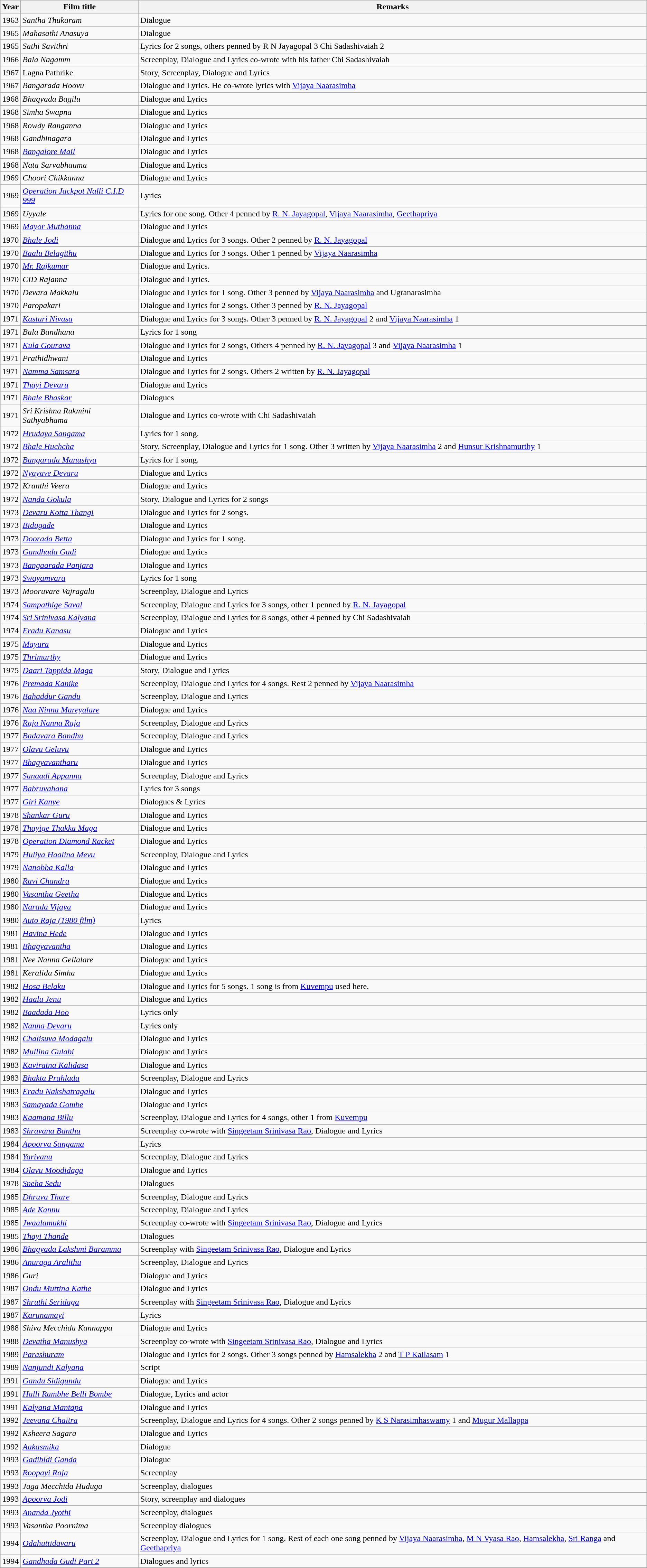<table class="wikitable sortable" autoNumber=true>
<tr>
<th>Year</th>
<th>Film title</th>
<th>Remarks</th>
</tr>
<tr>
<td>1963</td>
<td><em>Santha Thukaram</em></td>
<td>Dialogue</td>
</tr>
<tr>
<td>1965</td>
<td><em>Mahasathi Anasuya</em></td>
<td>Dialogue</td>
</tr>
<tr>
<td>1965</td>
<td><em>Sathi Savithri</em></td>
<td>Lyrics for 2 songs, others penned by R N Jayagopal 3 Chi Sadashivaiah 2</td>
</tr>
<tr>
<td>1966</td>
<td><em>Bala Nagamm<strong></td>
<td>Screenplay, Dialogue and Lyrics co-wrote with his father Chi Sadashivaiah</td>
</tr>
<tr>
<td>1967</td>
<td></em>Lagna Pathrike</strong></td>
<td>Story, Screenplay, Dialogue and Lyrics</td>
</tr>
<tr>
<td>1967</td>
<td><em>Bangarada Hoovu</em></td>
<td>Dialogue and Lyrics. He co-wrote lyrics with <a href='#'>Vijaya Naarasimha</a></td>
</tr>
<tr>
<td>1968</td>
<td><em>Bhagyada Bagilu</em></td>
<td>Dialogue and Lyrics</td>
</tr>
<tr>
<td>1968</td>
<td><em>Simha Swapna</em></td>
<td>Dialogue and Lyrics</td>
</tr>
<tr>
<td>1968</td>
<td><em>Rowdy Ranganna</em></td>
<td>Dialogue and Lyrics</td>
</tr>
<tr>
<td>1968</td>
<td><em>Gandhinagara</em></td>
<td>Dialogue and Lyrics</td>
</tr>
<tr>
<td>1968</td>
<td><em><a href='#'>Bangalore Mail</a></em></td>
<td>Dialogue and Lyrics</td>
</tr>
<tr>
<td>1968</td>
<td><em>Nata Sarvabhauma</em></td>
<td>Dialogue and Lyrics</td>
</tr>
<tr>
<td>1969</td>
<td><em>Choori Chikkanna</em></td>
<td>Dialogue and Lyrics</td>
</tr>
<tr>
<td>1969</td>
<td><em><a href='#'>Operation Jackpot Nalli C.I.D 999</a></em></td>
<td>Lyrics</td>
</tr>
<tr>
<td>1969</td>
<td><em>Uyyale</em></td>
<td>Lyrics for one song. Other 4 penned by <a href='#'>R. N. Jayagopal</a>, <a href='#'>Vijaya Naarasimha</a>, <a href='#'>Geethapriya</a></td>
</tr>
<tr>
<td>1969</td>
<td><em><a href='#'>Mayor Muthanna</a></em></td>
<td>Dialogue and Lyrics</td>
</tr>
<tr>
<td>1970</td>
<td><em><a href='#'>Bhale Jodi</a></em></td>
<td>Dialogue and Lyrics for 3 songs. Other 2 penned by <a href='#'>R. N. Jayagopal</a></td>
</tr>
<tr>
<td>1970</td>
<td><em><a href='#'>Baalu Belagithu</a></em></td>
<td>Dialogue and Lyrics for 3 songs. Other 1 penned by <a href='#'>Vijaya Naarasimha</a></td>
</tr>
<tr>
<td>1970</td>
<td><em><a href='#'>Mr. Rajkumar</a></em></td>
<td>Dialogue and Lyrics.</td>
</tr>
<tr>
<td>1970</td>
<td><em>CID Rajanna</em></td>
<td>Dialogue and Lyrics.</td>
</tr>
<tr>
<td>1970</td>
<td><em>Devara Makkalu</em></td>
<td>Dialogue and Lyrics for 1 song.  Other 3 penned by <a href='#'>Vijaya Naarasimha</a> and Ugranarasimha</td>
</tr>
<tr>
<td>1970</td>
<td><em>Paropakari</em></td>
<td>Dialogue and Lyrics for 2 songs. Other 3 penned by <a href='#'>R. N. Jayagopal</a></td>
</tr>
<tr>
<td>1971</td>
<td><em><a href='#'>Kasturi Nivasa</a></em></td>
<td>Dialogue and Lyrics for 3 songs. Other 3 penned by <a href='#'>R. N. Jayagopal</a> 2 and <a href='#'>Vijaya Naarasimha</a> 1</td>
</tr>
<tr>
<td>1971</td>
<td><em>Bala Bandhana</em></td>
<td>Lyrics for 1 song</td>
</tr>
<tr>
<td>1971</td>
<td><em><a href='#'>Kula Gourava</a></em></td>
<td>Dialogue and Lyrics for 2 songs, Others 4 penned by <a href='#'>R. N. Jayagopal</a> 3 and <a href='#'>Vijaya Naarasimha</a> 1</td>
</tr>
<tr>
<td>1971</td>
<td><em>Prathidhwani</em></td>
<td>Dialogue and Lyrics</td>
</tr>
<tr>
<td>1971</td>
<td><em><a href='#'>Namma Samsara</a></em></td>
<td>Dialogue and Lyrics for 2 songs. Others 2 written by <a href='#'>R. N. Jayagopal</a></td>
</tr>
<tr>
<td>1971</td>
<td><em><a href='#'>Thayi Devaru</a></em></td>
<td>Dialogue and Lyrics</td>
</tr>
<tr>
<td>1971</td>
<td><em><a href='#'>Bhale Bhaskar</a></em></td>
<td>Dialogues</td>
</tr>
<tr>
<td>1971</td>
<td><em>Sri Krishna Rukmini Sathyabhama</em></td>
<td>Dialogue and Lyrics co-wrote with Chi Sadashivaiah</td>
</tr>
<tr>
<td>1972</td>
<td><em><a href='#'>Hrudaya Sangama</a></em></td>
<td>Lyrics for 1 song.</td>
</tr>
<tr>
<td>1972</td>
<td><em><a href='#'>Bhale Huchcha</a></em></td>
<td>Story, Screenplay, Dialogue and Lyrics for 1 song. Other 3 written by <a href='#'>Vijaya Naarasimha</a> 2 and <a href='#'>Hunsur Krishnamurthy</a> 1</td>
</tr>
<tr>
<td>1972</td>
<td><em><a href='#'>Bangarada Manushya</a></em></td>
<td>Lyrics for 1 song.</td>
</tr>
<tr>
<td>1972</td>
<td><em><a href='#'>Nyayave Devaru</a></em></td>
<td>Dialogue and Lyrics</td>
</tr>
<tr>
<td>1972</td>
<td><em>Kranthi Veera</em></td>
<td>Dialogue and Lyrics</td>
</tr>
<tr>
<td>1972</td>
<td><em><a href='#'>Nanda Gokula</a></em></td>
<td>Story, Dialogue and Lyrics for 2 songs</td>
</tr>
<tr>
<td>1973</td>
<td><em><a href='#'>Devaru Kotta Thangi</a></em></td>
<td>Dialogue and Lyrics for 2 songs.</td>
</tr>
<tr>
<td>1973</td>
<td><em><a href='#'>Bidugade</a></em></td>
<td>Dialogue and Lyrics</td>
</tr>
<tr>
<td>1973</td>
<td><em><a href='#'>Doorada Betta</a></em></td>
<td>Dialogue and Lyrics for 1 song.</td>
</tr>
<tr>
<td>1973</td>
<td><em><a href='#'>Gandhada Gudi</a></em></td>
<td>Dialogue and Lyrics</td>
</tr>
<tr>
<td>1973</td>
<td><em><a href='#'>Bangaarada Panjara</a></em></td>
<td>Dialogue and Lyrics</td>
</tr>
<tr>
<td>1973</td>
<td><em><a href='#'>Swayamvara</a></em></td>
<td>Lyrics for 1 song</td>
</tr>
<tr>
<td>1973</td>
<td><em>Mooruvare Vajragalu</em></td>
<td>Screenplay, Dialogue and Lyrics</td>
</tr>
<tr>
<td>1974</td>
<td><em><a href='#'>Sampathige Saval</a></em></td>
<td>Screenplay, Dialogue and Lyrics for 3 songs, other 1 penned by <a href='#'>R. N. Jayagopal</a></td>
</tr>
<tr>
<td>1974</td>
<td><em><a href='#'>Sri Srinivasa Kalyana</a></em></td>
<td>Screenplay, Dialogue and Lyrics for 8 songs, other 4 penned by Chi Sadashivaiah</td>
</tr>
<tr>
<td>1974</td>
<td><em><a href='#'>Eradu Kanasu</a></em></td>
<td>Dialogue and Lyrics</td>
</tr>
<tr>
<td>1975</td>
<td><em><a href='#'>Mayura</a></em></td>
<td>Dialogue and Lyrics</td>
</tr>
<tr>
<td>1975</td>
<td><em><a href='#'>Thrimurthy</a></em></td>
<td>Dialogue and Lyrics</td>
</tr>
<tr>
<td>1975</td>
<td><em><a href='#'>Daari Tappida Maga</a></em></td>
<td>Story, Dialogue and Lyrics</td>
</tr>
<tr>
<td>1976</td>
<td><em><a href='#'>Premada Kanike</a></em></td>
<td>Screenplay, Dialogue and Lyrics for 4 songs. Rest 2 penned by <a href='#'>Vijaya Naarasimha</a></td>
</tr>
<tr>
<td>1976</td>
<td><em><a href='#'>Bahaddur Gandu</a></em></td>
<td>Screenplay, Dialogue and Lyrics</td>
</tr>
<tr>
<td>1976</td>
<td><em><a href='#'>Naa Ninna Mareyalare</a></em></td>
<td>Dialogue and Lyrics</td>
</tr>
<tr>
<td>1976</td>
<td><em><a href='#'>Raja Nanna Raja</a></em></td>
<td>Screenplay, Dialogue and Lyrics</td>
</tr>
<tr>
<td>1977</td>
<td><em><a href='#'>Badavara Bandhu</a></em></td>
<td>Screenplay, Dialogue and Lyrics</td>
</tr>
<tr>
<td>1977</td>
<td><em><a href='#'>Olavu Geluvu</a></em></td>
<td>Dialogue and Lyrics</td>
</tr>
<tr>
<td>1977</td>
<td><em><a href='#'>Bhagyavantharu</a></em></td>
<td>Dialogue and Lyrics</td>
</tr>
<tr>
<td>1977</td>
<td><em><a href='#'>Sanaadi Appanna</a></em></td>
<td>Screenplay, Dialogue and Lyrics</td>
</tr>
<tr>
<td>1977</td>
<td><em><a href='#'>Babruvahana</a></em></td>
<td>Lyrics for 3 songs</td>
</tr>
<tr>
<td>1977</td>
<td><em><a href='#'>Giri Kanye</a></em></td>
<td>Dialogues &  Lyrics</td>
</tr>
<tr>
<td>1978</td>
<td><em><a href='#'>Shankar Guru</a></em></td>
<td>Dialogue and Lyrics</td>
</tr>
<tr>
<td>1978</td>
<td><em><a href='#'>Thayige Thakka Maga</a></em></td>
<td>Dialogue and Lyrics</td>
</tr>
<tr>
<td>1978</td>
<td><em><a href='#'>Operation Diamond Racket</a></em></td>
<td>Dialogue and Lyrics</td>
</tr>
<tr>
<td>1979</td>
<td><em><a href='#'>Huliya Haalina Mevu</a></em></td>
<td>Screenplay, Dialogue and Lyrics</td>
</tr>
<tr>
<td>1979</td>
<td><em><a href='#'>Nanobba Kalla</a></em></td>
<td>Dialogue and Lyrics</td>
</tr>
<tr>
<td>1980</td>
<td><em><a href='#'>Ravi Chandra</a></em></td>
<td>Dialogue and Lyrics</td>
</tr>
<tr>
<td>1980</td>
<td><em><a href='#'>Vasantha Geetha</a></em></td>
<td>Dialogue and Lyrics</td>
</tr>
<tr>
<td>1980</td>
<td><em><a href='#'>Narada Vijaya</a></em></td>
<td>Dialogue and Lyrics</td>
</tr>
<tr>
<td>1980</td>
<td><em><a href='#'>Auto Raja (1980 film)</a></em></td>
<td>Lyrics</td>
</tr>
<tr>
<td>1981</td>
<td><em><a href='#'>Havina Hede</a></em></td>
<td>Dialogue and Lyrics</td>
</tr>
<tr>
<td>1981</td>
<td><em><a href='#'>Bhagyavantha</a></em></td>
<td>Dialogue and Lyrics</td>
</tr>
<tr>
<td>1981</td>
<td><em>Nee Nanna Gellalare</em></td>
<td>Dialogue and Lyrics</td>
</tr>
<tr>
<td>1981</td>
<td><em>Keralida Simha</em></td>
<td>Dialogue and Lyrics</td>
</tr>
<tr>
<td>1982</td>
<td><em><a href='#'>Hosa Belaku</a></em></td>
<td>Dialogue and Lyrics for 5 songs. 1 song is from <a href='#'>Kuvempu</a> used here.</td>
</tr>
<tr>
<td>1982</td>
<td><em><a href='#'>Haalu Jenu</a></em></td>
<td>Dialogue and Lyrics</td>
</tr>
<tr>
<td>1982</td>
<td><em><a href='#'>Baadada Hoo</a></em></td>
<td>Lyrics only</td>
</tr>
<tr>
<td>1982</td>
<td><em><a href='#'>Nanna Devaru</a></em></td>
<td>Lyrics only</td>
</tr>
<tr>
<td>1982</td>
<td><em><a href='#'>Chalisuva Modagalu</a></em></td>
<td>Dialogue and Lyrics</td>
</tr>
<tr>
<td>1982</td>
<td><em><a href='#'>Mullina Gulabi</a></em></td>
<td>Dialogue and Lyrics</td>
</tr>
<tr>
<td>1983</td>
<td><em><a href='#'>Kaviratna Kalidasa</a></em></td>
<td>Dialogue and Lyrics</td>
</tr>
<tr>
<td>1983</td>
<td><em><a href='#'>Bhakta Prahlada</a></em></td>
<td>Screenplay, Dialogue and Lyrics</td>
</tr>
<tr>
<td>1983</td>
<td><em><a href='#'>Eradu Nakshatragalu</a></em></td>
<td>Dialogue and Lyrics</td>
</tr>
<tr>
<td>1983</td>
<td><em><a href='#'>Samayada Gombe</a></em></td>
<td>Dialogue and Lyrics</td>
</tr>
<tr>
<td>1983</td>
<td><em><a href='#'>Kaamana Billu</a></em></td>
<td>Screenplay, Dialogue and Lyrics for 4 songs, other 1 from <a href='#'>Kuvempu</a></td>
</tr>
<tr>
<td>1983</td>
<td><em><a href='#'>Shravana Banthu</a></em></td>
<td>Screenplay co-wrote with <a href='#'>Singeetam Srinivasa Rao</a>, Dialogue and Lyrics</td>
</tr>
<tr>
<td>1984</td>
<td><em><a href='#'>Apoorva Sangama</a></em></td>
<td>Lyrics</td>
</tr>
<tr>
<td>1984</td>
<td><em><a href='#'>Yarivanu</a></em></td>
<td>Screenplay, Dialogue and Lyrics</td>
</tr>
<tr>
<td>1984</td>
<td><em><a href='#'>Olavu Moodidaga</a></em></td>
<td>Dialogue and Lyrics</td>
</tr>
<tr>
<td>1978</td>
<td><em><a href='#'>Sneha Sedu</a></em></td>
<td>Dialogues</td>
</tr>
<tr>
<td>1985</td>
<td><em><a href='#'>Dhruva Thare</a></em></td>
<td>Screenplay, Dialogue and Lyrics</td>
</tr>
<tr>
<td>1985</td>
<td><em><a href='#'>Ade Kannu</a></em></td>
<td>Screenplay, Dialogue and Lyrics</td>
</tr>
<tr>
<td>1985</td>
<td><em><a href='#'>Jwaalamukhi</a></em></td>
<td>Screenplay co-wrote with <a href='#'>Singeetam Srinivasa Rao</a>, Dialogue and Lyrics</td>
</tr>
<tr>
<td>1985</td>
<td><em><a href='#'>Thayi Thande</a></em></td>
<td>Dialogues</td>
</tr>
<tr>
<td>1986</td>
<td><em><a href='#'>Bhagyada Lakshmi Baramma</a></em></td>
<td>Screenplay with <a href='#'>Singeetam Srinivasa Rao</a>, Dialogue and Lyrics</td>
</tr>
<tr>
<td>1986</td>
<td><em><a href='#'>Anuraga Aralithu</a></em></td>
<td>Screenplay, Dialogue and Lyrics</td>
</tr>
<tr>
<td>1986</td>
<td><em>Guri</em></td>
<td>Dialogue and Lyrics</td>
</tr>
<tr>
<td>1987</td>
<td><em><a href='#'>Ondu Muttina Kathe</a></em></td>
<td>Dialogue and Lyrics</td>
</tr>
<tr>
<td>1987</td>
<td><em><a href='#'>Shruthi Seridaga</a></em></td>
<td>Screenplay with <a href='#'>Singeetam Srinivasa Rao</a>, Dialogue and Lyrics</td>
</tr>
<tr>
<td>1987</td>
<td><em><a href='#'>Karunamayi</a></em></td>
<td>Lyrics</td>
</tr>
<tr>
<td>1988</td>
<td><em>Shiva Mecchida Kannappa</em></td>
<td>Dialogue and Lyrics</td>
</tr>
<tr>
<td>1988</td>
<td><em><a href='#'>Devatha Manushya</a></em></td>
<td>Screenplay co-wrote with <a href='#'>Singeetam Srinivasa Rao</a>, Dialogue and Lyrics</td>
</tr>
<tr>
<td>1989</td>
<td><em><a href='#'>Parashuram</a></em></td>
<td>Dialogue and Lyrics for 2 songs. Other 3 songs penned by <a href='#'>Hamsalekha</a> 2 and <a href='#'>T P Kailasam</a> 1</td>
</tr>
<tr>
<td>1989</td>
<td><em><a href='#'>Nanjundi Kalyana</a></em></td>
<td>Script</td>
</tr>
<tr>
<td>1991</td>
<td><em><a href='#'>Gandu Sidigundu</a></em></td>
<td>Dialogue and Lyrics</td>
</tr>
<tr>
<td>1991</td>
<td><em><a href='#'>Halli Rambhe Belli Bombe</a></em></td>
<td>Dialogue, Lyrics and actor</td>
</tr>
<tr>
<td>1991</td>
<td><em><a href='#'>Kalyana Mantapa</a></em></td>
<td>Dialogue and Lyrics</td>
</tr>
<tr>
<td>1992</td>
<td><em><a href='#'>Jeevana Chaitra</a></em></td>
<td>Screenplay, Dialogue and Lyrics for 4 songs. Other 2 songs penned by <a href='#'>K S Narasimhaswamy</a> 1 and <a href='#'>Mugur Mallappa</a></td>
</tr>
<tr>
<td>1992</td>
<td><em>Ksheera Sagara</em></td>
<td>Dialogue and Lyrics</td>
</tr>
<tr>
<td>1992</td>
<td><em><a href='#'>Aakasmika</a></em></td>
<td>Dialogue</td>
</tr>
<tr>
<td>1993</td>
<td><em><a href='#'>Gadibidi Ganda</a></em></td>
<td>Dialogue</td>
</tr>
<tr>
<td>1993</td>
<td><em><a href='#'>Roopayi Raja</a></em></td>
<td>Screenplay</td>
</tr>
<tr>
<td>1993</td>
<td><em>Jaga Mecchida Huduga</em></td>
<td>Screenplay, dialogues</td>
</tr>
<tr>
<td>1993</td>
<td><em><a href='#'>Apoorva Jodi</a></em></td>
<td>Story, screenplay and dialogues</td>
</tr>
<tr>
<td>1993</td>
<td><em><a href='#'>Ananda Jyothi</a></em></td>
<td>Screenplay, dialogues</td>
</tr>
<tr>
<td>1993</td>
<td><em>Vasantha Poornima</em></td>
<td>Screenplay dialogues</td>
</tr>
<tr>
<td>1994</td>
<td><em><a href='#'>Odahuttidavaru</a></em></td>
<td>Screenplay, Dialogue and Lyrics for 1 song. Rest of each one song penned by <a href='#'>Vijaya Naarasimha</a>, <a href='#'>M N Vyasa Rao</a>, <a href='#'>Hamsalekha</a>, <a href='#'>Sri Ranga</a> and <a href='#'>Geethapriya</a></td>
</tr>
<tr>
<td>1994</td>
<td><em><a href='#'>Gandhada Gudi Part 2</a></em></td>
<td>Dialogues and lyrics</td>
</tr>
<tr>
</tr>
</table>
